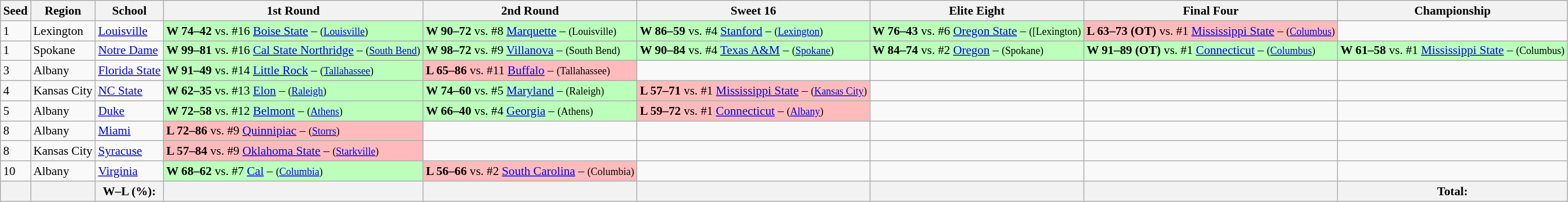<table class="sortable wikitable" style="white-space:nowrap; font-size:90%;">
<tr>
<th>Seed</th>
<th>Region</th>
<th>School</th>
<th>1st Round</th>
<th>2nd Round</th>
<th>Sweet 16</th>
<th>Elite Eight</th>
<th>Final Four</th>
<th>Championship</th>
</tr>
<tr>
<td>1</td>
<td>Lexington</td>
<td><a href='#'>Louisville</a></td>
<td style="background:#bfb;"><strong>W 74–42</strong> vs. #16 <a href='#'>Boise State</a> – <small>(<a href='#'>Louisville</a>)</small></td>
<td style="background:#bfb;"><strong>W 90–72</strong> vs. #8 <a href='#'>Marquette</a> – <small>(Louisville)</small></td>
<td style="background:#bfb;"><strong>W 86–59</strong> vs. #4 <a href='#'>Stanford</a> – <small>(<a href='#'>Lexington</a>)</small></td>
<td style="background:#bfb;"><strong>W 76–43</strong> vs. #6 <a href='#'>Oregon State</a> – <small>([Lexington)</small></td>
<td style="background:#fbb;"><strong>L 63–73 (OT)</strong> vs. #1 <a href='#'>Mississippi State</a> – <small>(<a href='#'>Columbus</a>)</small></td>
<td></td>
</tr>
<tr>
<td>1</td>
<td>Spokane</td>
<td><a href='#'>Notre Dame</a></td>
<td style="background:#bfb;"><strong>W 99–81</strong> vs. #16 <a href='#'>Cal State Northridge</a> – <small>(<a href='#'>South Bend</a>)</small></td>
<td style="background:#bfb;"><strong>W 98–72</strong> vs. #9 <a href='#'>Villanova</a> – <small>(South Bend)</small></td>
<td style="background:#bfb;"><strong>W 90–84</strong> vs. #4 <a href='#'>Texas A&M</a> – <small>(<a href='#'>Spokane</a>)</small></td>
<td style="background:#bfb;"><strong>W 84–74</strong> vs. #2 <a href='#'>Oregon</a> – <small>(Spokane)</small></td>
<td style="background:#bfb;"><strong>W 91–89 (OT)</strong> vs. #1 <a href='#'>Connecticut</a> – <small>(<a href='#'>Columbus</a>)</small></td>
<td style="background:#bfb;"><strong>W 61–58</strong> vs. #1 <a href='#'>Mississippi State</a> – <small>(Columbus)</small></td>
</tr>
<tr>
<td>3</td>
<td>Albany</td>
<td><a href='#'>Florida State</a></td>
<td style="background:#bfb;"><strong>W 91–49</strong> vs. #14 <a href='#'>Little Rock</a> – <small>(<a href='#'>Tallahassee</a>)</small></td>
<td style="background:#fbb;"><strong>L 65–86</strong> vs. #11 <a href='#'>Buffalo</a> – <small>(Tallahassee)</small></td>
<td></td>
<td></td>
<td></td>
<td></td>
</tr>
<tr>
<td>4</td>
<td>Kansas City</td>
<td><a href='#'>NC State</a></td>
<td style="background:#bfb;"><strong>W 62–35</strong> vs. #13 <a href='#'>Elon</a> – <small>(<a href='#'>Raleigh</a>)</small></td>
<td style="background:#bfb;"><strong>W 74–60</strong> vs. #5 <a href='#'>Maryland</a> – <small>(Raleigh)</small></td>
<td style="background:#fbb;"><strong>L 57–71</strong> vs. #1 <a href='#'>Mississippi State</a> – <small>(<a href='#'>Kansas City</a>)</small></td>
<td></td>
<td></td>
<td></td>
</tr>
<tr>
<td>5</td>
<td>Albany</td>
<td><a href='#'>Duke</a></td>
<td style="background:#bfb;"><strong>W 72–58</strong> vs. #12 <a href='#'>Belmont</a> – <small>(<a href='#'>Athens</a>)</small></td>
<td style="background:#bfb;"><strong>W 66–40</strong> vs. #4 <a href='#'>Georgia</a> – <small>(Athens)</small></td>
<td style="background:#fbb;"><strong>L 59–72</strong> vs. #1 <a href='#'>Connecticut</a> – <small>(<a href='#'>Albany</a>)</small></td>
<td></td>
<td></td>
<td></td>
</tr>
<tr>
<td>8</td>
<td>Albany</td>
<td><a href='#'>Miami</a></td>
<td style="background:#fbb;"><strong>L 72–86</strong> vs. #9 <a href='#'>Quinnipiac</a> – <small>(<a href='#'>Storrs</a>)</small></td>
<td></td>
<td></td>
<td></td>
<td></td>
<td></td>
</tr>
<tr>
<td>8</td>
<td>Kansas City</td>
<td><a href='#'>Syracuse</a></td>
<td style="background:#fbb;"><strong>L 57–84</strong> vs. #9 <a href='#'>Oklahoma State</a> – <small>(<a href='#'>Starkville</a>)</small></td>
<td></td>
<td></td>
<td></td>
<td></td>
<td></td>
</tr>
<tr>
<td>10</td>
<td>Albany</td>
<td><a href='#'>Virginia</a></td>
<td style="background:#bfb;"><strong>W 68–62</strong> vs. #7 <a href='#'>Cal</a> – <small>(<a href='#'>Columbia</a>)</small></td>
<td style="background:#fbb;"><strong>L 56–66</strong> vs. #2 <a href='#'>South Carolina</a> – <small>(Columbia)</small></td>
<td></td>
<td></td>
<td></td>
<td></td>
</tr>
<tr>
<th></th>
<th></th>
<th>W–L (%):</th>
<th></th>
<th></th>
<th></th>
<th></th>
<th></th>
<th> Total: </th>
</tr>
</table>
